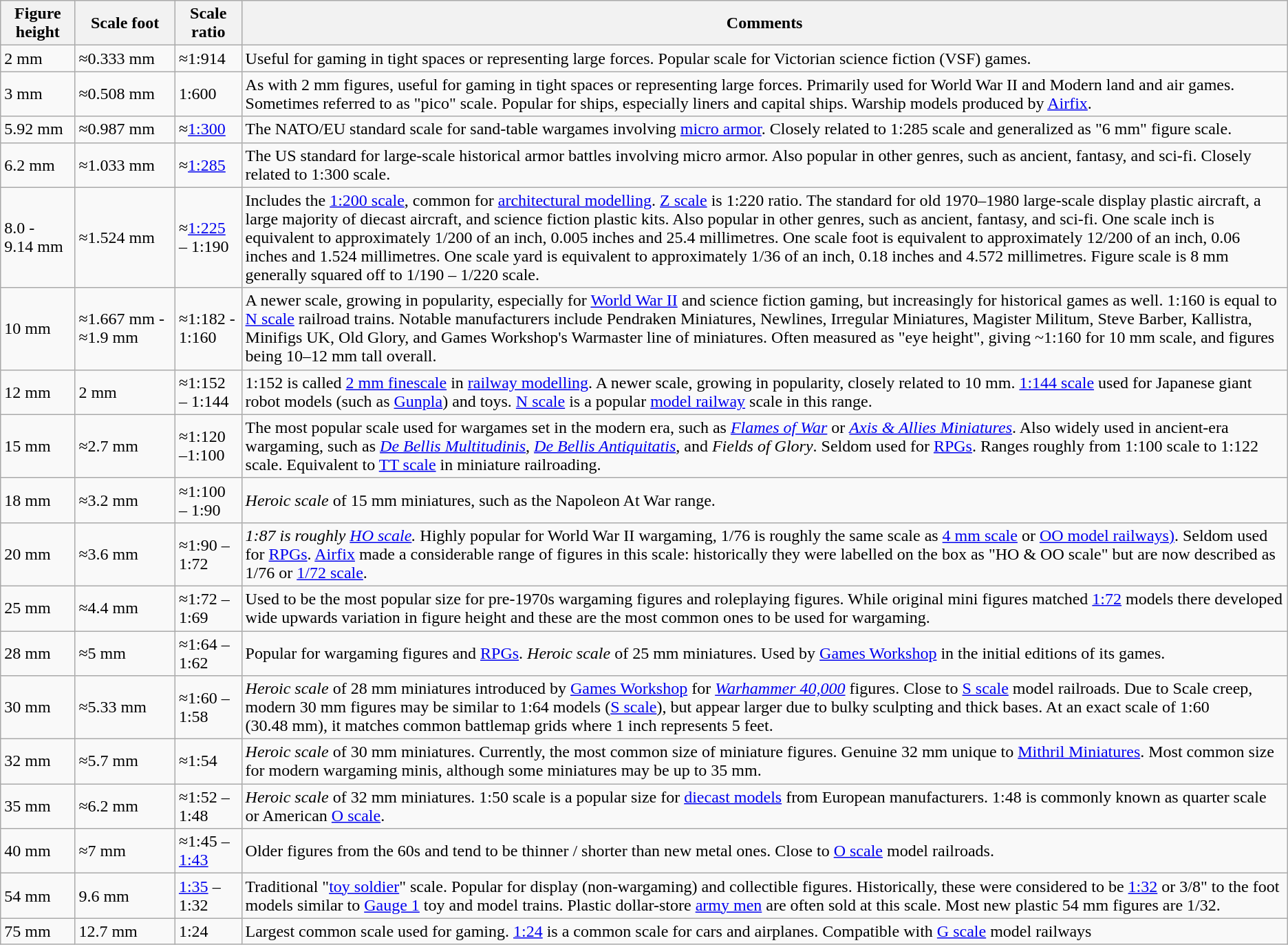<table class="wikitable">
<tr>
<th>Figure height</th>
<th>Scale foot</th>
<th>Scale ratio</th>
<th>Comments</th>
</tr>
<tr>
<td>2 mm</td>
<td>≈0.333 mm</td>
<td>≈1:914</td>
<td>Useful for gaming in tight spaces or representing large forces. Popular scale for Victorian science fiction (VSF) games.</td>
</tr>
<tr>
<td>3 mm</td>
<td>≈0.508 mm</td>
<td>1:600</td>
<td>As with 2 mm figures, useful for gaming in tight spaces or representing large forces. Primarily used for World War II and Modern land and air games. Sometimes referred to as "pico" scale. Popular for ships, especially liners and capital ships. Warship models produced by <a href='#'>Airfix</a>.</td>
</tr>
<tr>
<td>5.92 mm</td>
<td>≈0.987 mm</td>
<td>≈<a href='#'>1:300</a></td>
<td>The NATO/EU standard scale for sand-table wargames involving <a href='#'>micro armor</a>. Closely related to 1:285 scale and generalized as "6 mm" figure scale.</td>
</tr>
<tr>
<td>6.2 mm</td>
<td>≈1.033 mm</td>
<td>≈<a href='#'>1:285</a></td>
<td>The US standard for large-scale historical armor battles involving micro armor. Also popular in other genres, such as ancient, fantasy, and sci-fi. Closely related to 1:300 scale.</td>
</tr>
<tr>
<td>8.0 - 9.14 mm</td>
<td>≈1.524 mm</td>
<td>≈<a href='#'>1:225</a> – 1:190</td>
<td>Includes the <a href='#'>1:200 scale</a>, common for <a href='#'>architectural modelling</a>. <a href='#'>Z scale</a> is 1:220 ratio. The standard for old 1970–1980 large-scale display plastic aircraft, a large majority of diecast aircraft, and science fiction plastic kits. Also popular in other genres, such as ancient, fantasy, and sci-fi. One scale inch is equivalent to approximately 1/200 of an inch, 0.005 inches and 25.4 millimetres. One scale foot is equivalent to approximately 12/200 of an inch, 0.06 inches and 1.524 millimetres. One scale yard is equivalent to approximately 1/36 of an inch, 0.18 inches and 4.572 millimetres. Figure scale is 8 mm generally squared off to 1/190 – 1/220 scale.</td>
</tr>
<tr>
<td>10 mm</td>
<td>≈1.667 mm - ≈1.9 mm</td>
<td>≈1:182 - 1:160</td>
<td>A newer scale, growing in popularity, especially for <a href='#'>World War II</a> and science fiction gaming, but increasingly for historical games as well. 1:160 is equal to <a href='#'>N scale</a> railroad trains. Notable manufacturers include Pendraken Miniatures, Newlines, Irregular Miniatures, Magister Militum, Steve Barber, Kallistra, Minifigs UK, Old Glory, and Games Workshop's Warmaster line of miniatures. Often measured as "eye height", giving ~1:160 for 10 mm scale, and figures being 10–12 mm tall overall.</td>
</tr>
<tr>
<td>12 mm</td>
<td>2 mm</td>
<td>≈1:152 – 1:144</td>
<td>1:152 is called <a href='#'>2 mm finescale</a> in <a href='#'>railway modelling</a>. A newer scale, growing in popularity, closely related to 10 mm. <a href='#'>1:144 scale</a> used for Japanese giant robot models (such as <a href='#'>Gunpla</a>) and toys. <a href='#'>N scale</a>  is a popular <a href='#'>model railway</a> scale in this range.</td>
</tr>
<tr>
<td>15 mm</td>
<td>≈2.7 mm</td>
<td>≈1:120 –1:100</td>
<td>The most popular scale used for wargames set in the modern era, such as <em><a href='#'>Flames of War</a></em> or <em><a href='#'>Axis & Allies Miniatures</a></em>. Also widely used in ancient-era wargaming, such as <em><a href='#'>De Bellis Multitudinis</a></em>, <em><a href='#'>De Bellis Antiquitatis</a></em>, and <em>Fields of Glory</em>. Seldom used for <a href='#'>RPGs</a>. Ranges roughly from 1:100 scale to 1:122 scale. Equivalent to <a href='#'>TT scale</a> in miniature railroading.</td>
</tr>
<tr>
<td>18 mm</td>
<td>≈3.2 mm</td>
<td>≈1:100 – 1:90</td>
<td><em>Heroic</em> <em>scale</em> of 15 mm miniatures, such as the Napoleon At War range.</td>
</tr>
<tr>
<td>20 mm</td>
<td>≈3.6 mm</td>
<td>≈1:90 – 1:72</td>
<td><em>1:87 is roughly <a href='#'>HO scale</a>.</em> Highly popular for World War II wargaming, 1/76 is roughly the same scale as <a href='#'>4 mm scale</a> or <a href='#'>OO model railways)</a>. Seldom used for <a href='#'>RPGs</a>. <a href='#'>Airfix</a> made a considerable range of figures in this scale: historically they were labelled on the box as "HO & OO scale" but are now described as 1/76 or <a href='#'>1/72 scale</a>.</td>
</tr>
<tr>
<td>25 mm</td>
<td>≈4.4 mm</td>
<td>≈1:72 – 1:69</td>
<td>Used to be the most popular size for pre-1970s wargaming figures and roleplaying figures. While original mini figures matched <a href='#'>1:72</a> models  there developed wide upwards variation in figure height  and these are the most common ones to be used for wargaming.</td>
</tr>
<tr>
<td>28 mm</td>
<td>≈5 mm</td>
<td>≈1:64 – 1:62</td>
<td>Popular for wargaming figures and <a href='#'>RPGs</a>. <em>Heroic scale</em> of 25 mm miniatures. Used by <a href='#'>Games Workshop</a> in the initial editions of its games.</td>
</tr>
<tr>
<td>30 mm</td>
<td>≈5.33 mm</td>
<td>≈1:60 – 1:58</td>
<td><em>Heroic scale</em> of 28 mm miniatures introduced by <a href='#'>Games Workshop</a> for <em><a href='#'>Warhammer 40,000</a></em> figures. Close to <a href='#'>S scale</a> model railroads. Due to Scale creep, modern 30 mm figures may be similar to 1:64 models (<a href='#'>S scale</a>), but appear larger due to bulky sculpting and thick bases. At an exact scale of 1:60 (30.48 mm), it matches common battlemap grids where 1 inch represents 5 feet.</td>
</tr>
<tr>
<td>32 mm</td>
<td>≈5.7 mm</td>
<td>≈1:54</td>
<td><em>Heroic scale</em> of 30 mm miniatures. Currently, the most common size of miniature figures. Genuine 32 mm unique to <a href='#'>Mithril Miniatures</a>. Most common size for modern wargaming minis, although some miniatures may be up to 35 mm.</td>
</tr>
<tr>
<td>35 mm</td>
<td>≈6.2 mm</td>
<td>≈1:52 – 1:48</td>
<td><em>Heroic scale</em> of 32 mm miniatures. 1:50 scale is a popular size for <a href='#'>diecast models</a> from European manufacturers. 1:48 is commonly known as quarter scale or American <a href='#'>O scale</a>.</td>
</tr>
<tr>
<td>40 mm</td>
<td>≈7 mm</td>
<td>≈1:45 – <a href='#'>1:43</a></td>
<td>Older figures from the 60s and tend to be thinner / shorter than new metal ones. Close to <a href='#'>O scale</a> model railroads.</td>
</tr>
<tr>
<td>54 mm</td>
<td>9.6 mm</td>
<td><a href='#'>1:35</a> –1:32</td>
<td>Traditional "<a href='#'>toy soldier</a>" scale. Popular for display (non-wargaming) and collectible figures. Historically, these were considered to be <a href='#'>1:32</a> or 3/8" to the foot models similar to <a href='#'>Gauge 1</a> toy and model trains. Plastic dollar-store <a href='#'>army men</a> are often sold at this scale. Most new plastic 54 mm figures are 1/32.</td>
</tr>
<tr>
<td>75 mm</td>
<td>12.7 mm</td>
<td>1:24</td>
<td>Largest common scale used for gaming. <a href='#'>1:24</a> is a common scale for cars and airplanes. Compatible with <a href='#'>G scale</a> model railways</td>
</tr>
</table>
